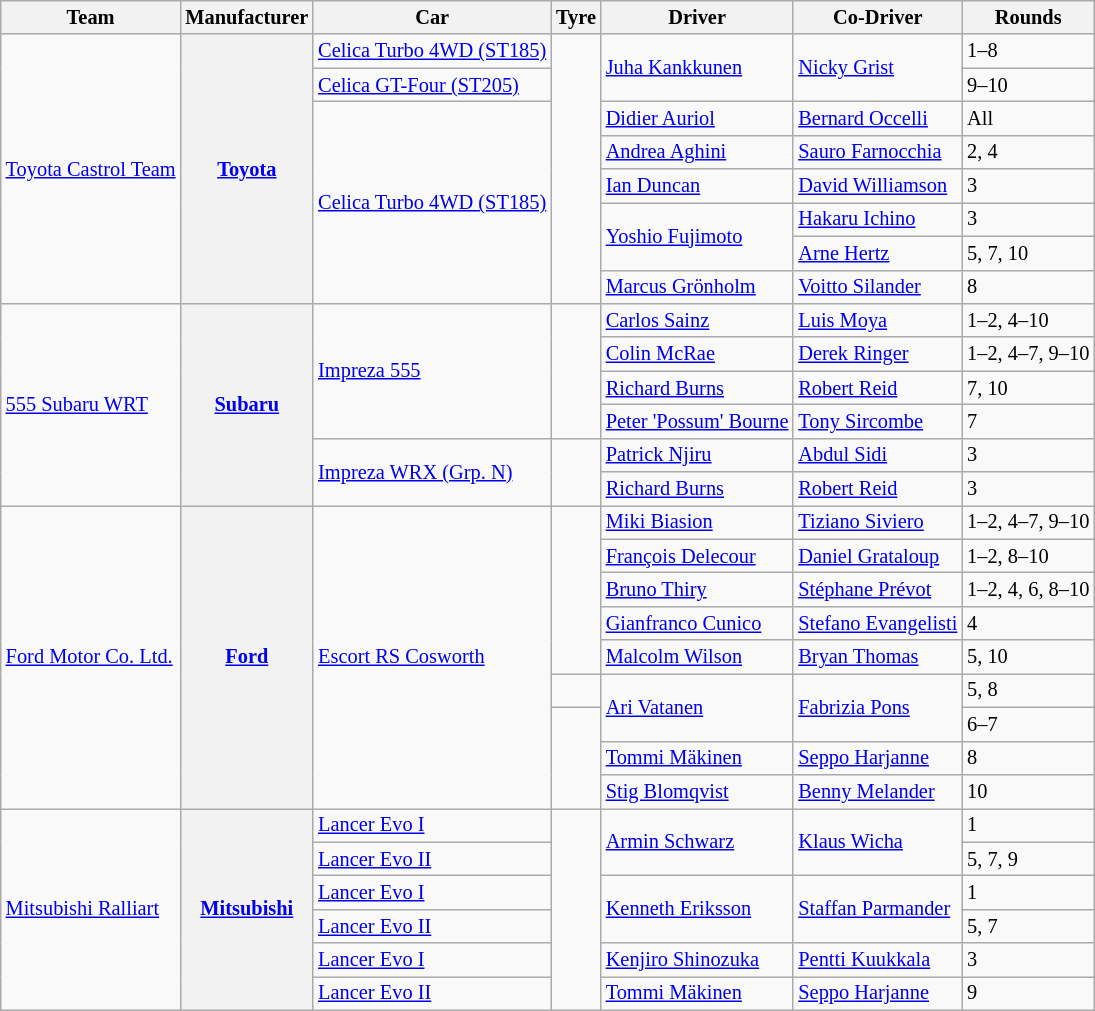<table class="wikitable" style="font-size: 85%">
<tr>
<th>Team</th>
<th>Manufacturer</th>
<th>Car</th>
<th>Tyre</th>
<th>Driver</th>
<th>Co-Driver</th>
<th>Rounds</th>
</tr>
<tr>
<td rowspan="8" nowrap=""> <a href='#'>Toyota Castrol Team</a></td>
<th rowspan="8"><a href='#'>Toyota</a></th>
<td nowrap=""><a href='#'>Celica Turbo 4WD (ST185)</a></td>
<td rowspan="8" align="center"></td>
<td rowspan="2"> <a href='#'>Juha Kankkunen</a></td>
<td rowspan="2" nowrap=""> <a href='#'>Nicky Grist</a></td>
<td>1–8</td>
</tr>
<tr>
<td><a href='#'>Celica GT-Four (ST205)</a></td>
<td>9–10</td>
</tr>
<tr>
<td rowspan="6"><a href='#'>Celica Turbo 4WD (ST185)</a></td>
<td> <a href='#'>Didier Auriol</a></td>
<td> <a href='#'>Bernard Occelli</a></td>
<td>All</td>
</tr>
<tr>
<td> <a href='#'>Andrea Aghini</a></td>
<td> <a href='#'>Sauro Farnocchia</a></td>
<td>2, 4</td>
</tr>
<tr>
<td> <a href='#'>Ian Duncan</a></td>
<td> <a href='#'>David Williamson</a></td>
<td>3</td>
</tr>
<tr>
<td rowspan="2"> <a href='#'>Yoshio Fujimoto</a></td>
<td> <a href='#'>Hakaru Ichino</a></td>
<td>3</td>
</tr>
<tr>
<td> <a href='#'>Arne Hertz</a></td>
<td>5, 7, 10</td>
</tr>
<tr>
<td> <a href='#'>Marcus Grönholm</a></td>
<td> <a href='#'>Voitto Silander</a></td>
<td>8</td>
</tr>
<tr>
<td rowspan="6"> <a href='#'>555 Subaru WRT</a></td>
<th rowspan="6"><a href='#'>Subaru</a></th>
<td rowspan="4"><a href='#'>Impreza 555</a></td>
<td rowspan="4" align="center"></td>
<td nowrap=""> <a href='#'>Carlos Sainz</a></td>
<td> <a href='#'>Luis Moya</a></td>
<td>1–2, 4–10</td>
</tr>
<tr>
<td> <a href='#'>Colin McRae</a></td>
<td> <a href='#'>Derek Ringer</a></td>
<td>1–2, 4–7, 9–10</td>
</tr>
<tr>
<td> <a href='#'>Richard Burns</a></td>
<td> <a href='#'>Robert Reid</a></td>
<td>7, 10</td>
</tr>
<tr>
<td> <a href='#'>Peter 'Possum' Bourne</a></td>
<td> <a href='#'>Tony Sircombe</a></td>
<td>7</td>
</tr>
<tr>
<td rowspan="2"><a href='#'>Impreza WRX (Grp. N)</a></td>
<td rowspan="2" align="center"></td>
<td> <a href='#'>Patrick Njiru</a></td>
<td> <a href='#'>Abdul Sidi</a></td>
<td>3</td>
</tr>
<tr>
<td> <a href='#'>Richard Burns</a></td>
<td> <a href='#'>Robert Reid</a></td>
<td>3</td>
</tr>
<tr>
<td rowspan="9"> <a href='#'>Ford Motor Co. Ltd.</a></td>
<th rowspan="9"><a href='#'>Ford</a></th>
<td rowspan="9"><a href='#'>Escort RS Cosworth</a></td>
<td rowspan="5" align="center"></td>
<td> <a href='#'>Miki Biasion</a></td>
<td> <a href='#'>Tiziano Siviero</a></td>
<td>1–2, 4–7, 9–10</td>
</tr>
<tr>
<td> <a href='#'>François Delecour</a></td>
<td> <a href='#'>Daniel Grataloup</a></td>
<td>1–2, 8–10</td>
</tr>
<tr>
<td> <a href='#'>Bruno Thiry</a></td>
<td> <a href='#'>Stéphane Prévot</a></td>
<td>1–2, 4, 6, 8–10</td>
</tr>
<tr>
<td> <a href='#'>Gianfranco Cunico</a></td>
<td> <a href='#'>Stefano Evangelisti</a></td>
<td>4</td>
</tr>
<tr>
<td> <a href='#'>Malcolm Wilson</a></td>
<td> <a href='#'>Bryan Thomas</a></td>
<td>5, 10</td>
</tr>
<tr>
<td align="center"></td>
<td rowspan="2"> <a href='#'>Ari Vatanen</a></td>
<td rowspan="2"> <a href='#'>Fabrizia Pons</a></td>
<td>5, 8</td>
</tr>
<tr>
<td rowspan="3" align="center"></td>
<td>6–7</td>
</tr>
<tr>
<td> <a href='#'>Tommi Mäkinen</a></td>
<td> <a href='#'>Seppo Harjanne</a></td>
<td>8</td>
</tr>
<tr>
<td> <a href='#'>Stig Blomqvist</a></td>
<td> <a href='#'>Benny Melander</a></td>
<td>10</td>
</tr>
<tr>
<td rowspan="6"> <a href='#'>Mitsubishi Ralliart</a></td>
<th rowspan="6"><a href='#'>Mitsubishi</a></th>
<td><a href='#'>Lancer Evo I</a></td>
<td rowspan="6" align="center"></td>
<td rowspan="2"> <a href='#'>Armin Schwarz</a></td>
<td rowspan="2"> <a href='#'>Klaus Wicha</a></td>
<td>1</td>
</tr>
<tr>
<td><a href='#'>Lancer Evo II</a></td>
<td>5, 7, 9</td>
</tr>
<tr>
<td><a href='#'>Lancer Evo I</a></td>
<td rowspan="2"> <a href='#'>Kenneth Eriksson</a></td>
<td rowspan="2"> <a href='#'>Staffan Parmander</a></td>
<td>1</td>
</tr>
<tr>
<td><a href='#'>Lancer Evo II</a></td>
<td>5, 7</td>
</tr>
<tr>
<td><a href='#'>Lancer Evo I</a></td>
<td> <a href='#'>Kenjiro Shinozuka</a></td>
<td> <a href='#'>Pentti Kuukkala</a></td>
<td>3</td>
</tr>
<tr>
<td><a href='#'>Lancer Evo II</a></td>
<td> <a href='#'>Tommi Mäkinen</a></td>
<td> <a href='#'>Seppo Harjanne</a></td>
<td>9</td>
</tr>
</table>
